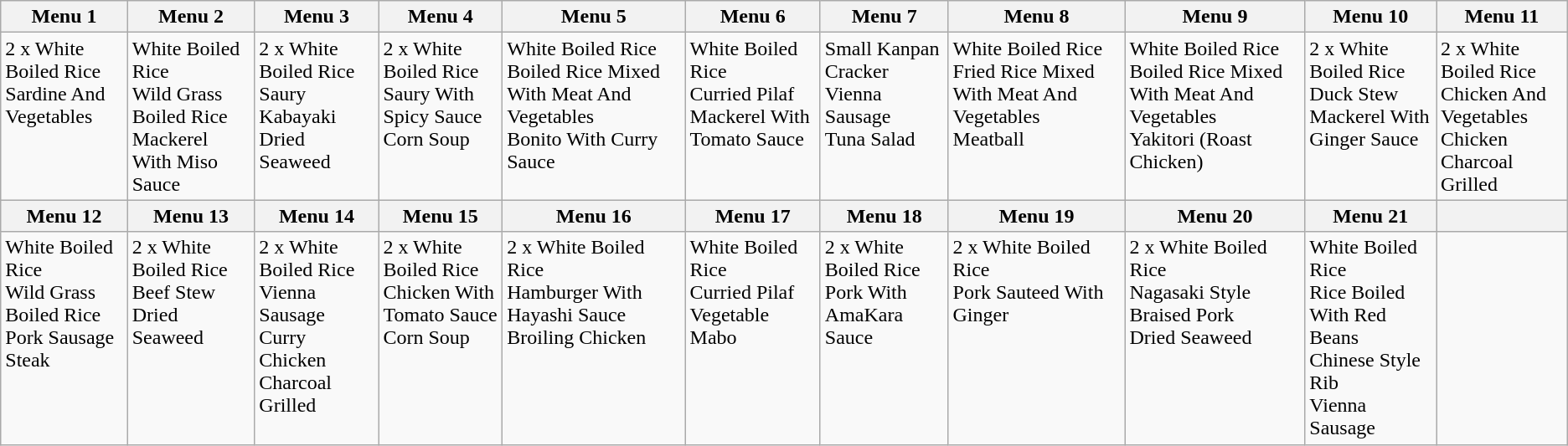<table class="wikitable collapsible collapsed" style="min-width:400px">
<tr>
<th>Menu 1</th>
<th>Menu 2</th>
<th>Menu 3</th>
<th>Menu 4</th>
<th>Menu 5</th>
<th>Menu 6</th>
<th>Menu 7</th>
<th>Menu 8</th>
<th>Menu 9</th>
<th>Menu 10</th>
<th>Menu 11</th>
</tr>
<tr style="vertical-align: top;">
<td>2 x White Boiled Rice<br>Sardine And Vegetables</td>
<td>White Boiled Rice<br>Wild Grass Boiled Rice<br>Mackerel With Miso Sauce</td>
<td>2 x White Boiled Rice<br>Saury Kabayaki<br>Dried Seaweed</td>
<td>2 x White Boiled Rice<br>Saury With Spicy Sauce<br>Corn Soup</td>
<td>White Boiled Rice<br>Boiled Rice Mixed With Meat And Vegetables<br>Bonito With Curry Sauce</td>
<td>White Boiled Rice<br>Curried Pilaf<br>Mackerel With Tomato Sauce</td>
<td>Small Kanpan Cracker<br>Vienna Sausage<br>Tuna Salad</td>
<td>White Boiled Rice<br>Fried Rice Mixed With Meat And Vegetables<br>Meatball</td>
<td>White Boiled Rice<br>Boiled Rice Mixed With Meat And Vegetables<br>Yakitori (Roast Chicken)</td>
<td>2 x White Boiled Rice<br>Duck Stew<br>Mackerel With Ginger Sauce</td>
<td>2 x White Boiled Rice<br>Chicken And Vegetables<br>Chicken Charcoal Grilled</td>
</tr>
<tr>
<th>Menu 12</th>
<th>Menu 13</th>
<th>Menu 14</th>
<th>Menu 15</th>
<th>Menu 16</th>
<th>Menu 17</th>
<th>Menu 18</th>
<th>Menu 19</th>
<th>Menu 20</th>
<th>Menu 21</th>
<th></th>
</tr>
<tr style="vertical-align: top;">
<td>White Boiled Rice<br>Wild Grass Boiled Rice<br>Pork Sausage Steak</td>
<td>2 x White Boiled Rice<br>Beef Stew<br>Dried Seaweed</td>
<td>2 x White Boiled Rice<br>Vienna Sausage Curry<br>Chicken Charcoal Grilled</td>
<td>2 x White Boiled Rice<br>Chicken With Tomato Sauce<br>Corn Soup</td>
<td>2 x White Boiled Rice<br>Hamburger With Hayashi Sauce<br>Broiling Chicken</td>
<td>White Boiled Rice<br>Curried Pilaf<br>Vegetable Mabo</td>
<td>2 x White Boiled Rice<br>Pork With AmaKara Sauce</td>
<td>2 x White Boiled Rice<br>Pork Sauteed With Ginger</td>
<td>2 x White Boiled Rice<br>Nagasaki Style Braised Pork<br>Dried Seaweed</td>
<td>White Boiled Rice<br>Rice Boiled With Red Beans<br>Chinese Style Rib<br>Vienna Sausage</td>
<td></td>
</tr>
</table>
